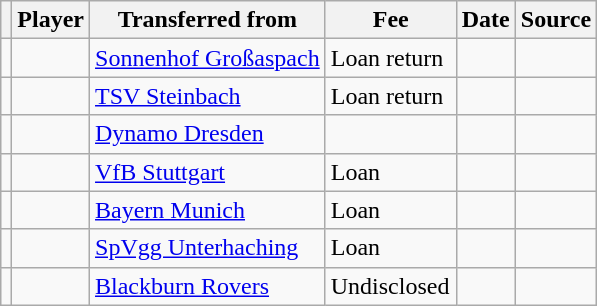<table class="wikitable plainrowheaders sortable">
<tr>
<th></th>
<th scope="col">Player</th>
<th>Transferred from</th>
<th style="width: 80px;">Fee</th>
<th scope="col">Date</th>
<th scope="col">Source</th>
</tr>
<tr>
<td align="center"></td>
<td></td>
<td> <a href='#'>Sonnenhof Großaspach</a></td>
<td>Loan return</td>
<td></td>
<td></td>
</tr>
<tr>
<td align="center"></td>
<td></td>
<td> <a href='#'>TSV Steinbach</a></td>
<td>Loan return</td>
<td></td>
<td></td>
</tr>
<tr>
<td align="center"></td>
<td></td>
<td> <a href='#'>Dynamo Dresden</a></td>
<td></td>
<td></td>
<td></td>
</tr>
<tr>
<td align="center"></td>
<td></td>
<td> <a href='#'>VfB Stuttgart</a></td>
<td>Loan</td>
<td></td>
<td></td>
</tr>
<tr>
<td align="center"></td>
<td></td>
<td> <a href='#'>Bayern Munich</a></td>
<td>Loan</td>
<td></td>
<td></td>
</tr>
<tr>
<td align="center"></td>
<td></td>
<td> <a href='#'>SpVgg Unterhaching</a></td>
<td>Loan</td>
<td></td>
<td></td>
</tr>
<tr>
<td align="center"></td>
<td></td>
<td> <a href='#'>Blackburn Rovers</a></td>
<td>Undisclosed</td>
<td></td>
<td></td>
</tr>
</table>
